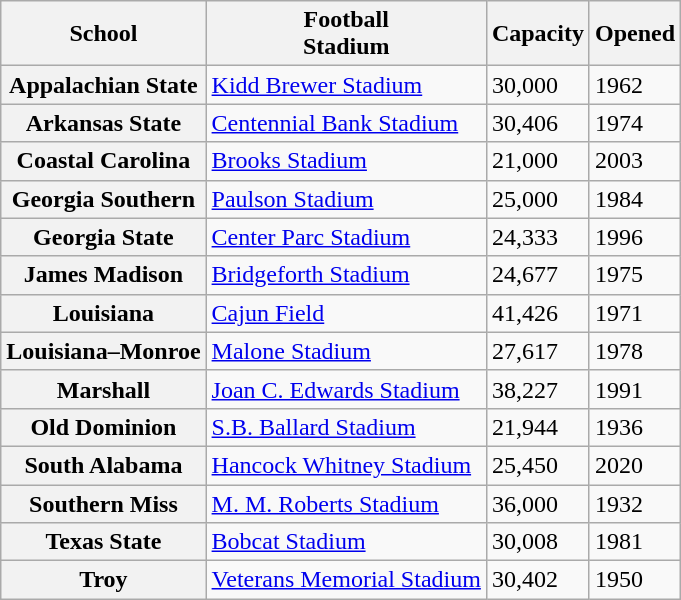<table class="wikitable sortable">
<tr>
<th>School</th>
<th>Football<br>Stadium</th>
<th>Capacity</th>
<th>Opened</th>
</tr>
<tr>
<th>Appalachian State</th>
<td><a href='#'>Kidd Brewer Stadium</a></td>
<td>30,000</td>
<td>1962</td>
</tr>
<tr>
<th>Arkansas State</th>
<td><a href='#'>Centennial Bank Stadium</a></td>
<td>30,406</td>
<td>1974</td>
</tr>
<tr>
<th>Coastal Carolina</th>
<td><a href='#'>Brooks Stadium</a></td>
<td>21,000</td>
<td>2003</td>
</tr>
<tr>
<th>Georgia Southern</th>
<td><a href='#'>Paulson Stadium</a></td>
<td>25,000</td>
<td>1984</td>
</tr>
<tr>
<th>Georgia State</th>
<td><a href='#'>Center Parc Stadium</a></td>
<td>24,333</td>
<td>1996</td>
</tr>
<tr>
<th>James Madison</th>
<td><a href='#'>Bridgeforth Stadium</a></td>
<td>24,677</td>
<td>1975</td>
</tr>
<tr>
<th>Louisiana</th>
<td><a href='#'>Cajun Field</a></td>
<td>41,426</td>
<td>1971</td>
</tr>
<tr>
<th>Louisiana–Monroe</th>
<td><a href='#'>Malone Stadium</a></td>
<td>27,617</td>
<td>1978</td>
</tr>
<tr>
<th>Marshall</th>
<td><a href='#'>Joan C. Edwards Stadium</a></td>
<td>38,227</td>
<td>1991</td>
</tr>
<tr>
<th>Old Dominion</th>
<td><a href='#'>S.B. Ballard Stadium</a></td>
<td>21,944</td>
<td>1936</td>
</tr>
<tr>
<th>South Alabama</th>
<td><a href='#'>Hancock Whitney Stadium</a></td>
<td>25,450</td>
<td>2020</td>
</tr>
<tr>
<th>Southern Miss</th>
<td><a href='#'>M. M. Roberts Stadium</a></td>
<td>36,000</td>
<td>1932</td>
</tr>
<tr>
<th>Texas State</th>
<td><a href='#'>Bobcat Stadium</a></td>
<td>30,008</td>
<td>1981</td>
</tr>
<tr>
<th>Troy</th>
<td><a href='#'>Veterans Memorial Stadium</a></td>
<td>30,402</td>
<td>1950</td>
</tr>
</table>
